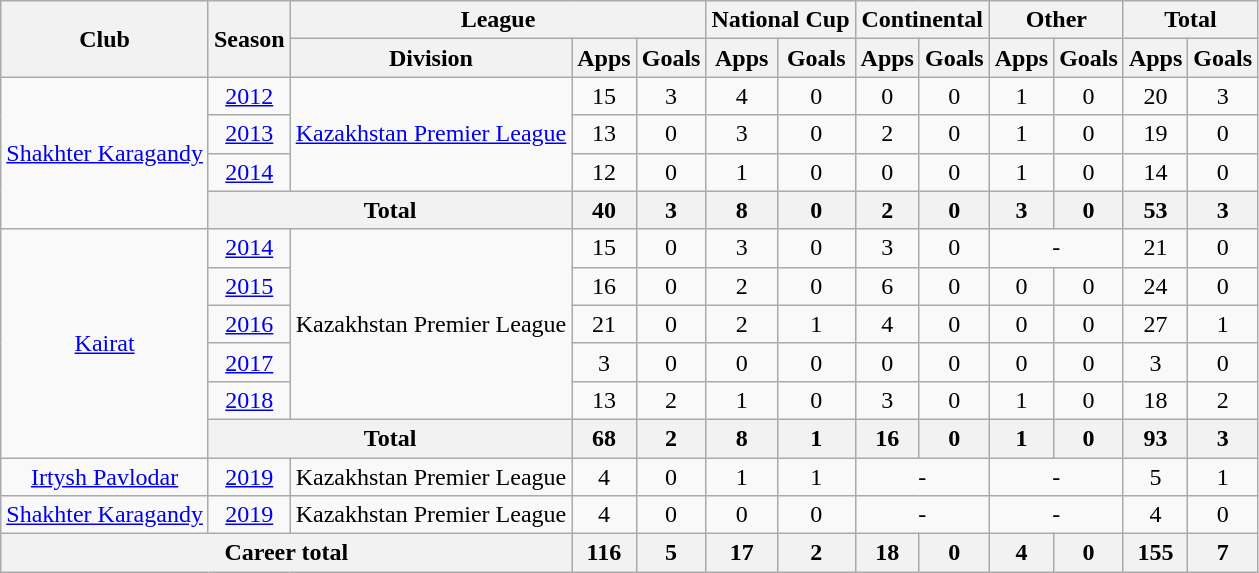<table class="wikitable" style="text-align: center">
<tr>
<th rowspan="2">Club</th>
<th rowspan="2">Season</th>
<th colspan="3">League</th>
<th colspan="2">National Cup</th>
<th colspan="2">Continental</th>
<th colspan="2">Other</th>
<th colspan="2">Total</th>
</tr>
<tr>
<th>Division</th>
<th>Apps</th>
<th>Goals</th>
<th>Apps</th>
<th>Goals</th>
<th>Apps</th>
<th>Goals</th>
<th>Apps</th>
<th>Goals</th>
<th>Apps</th>
<th>Goals</th>
</tr>
<tr>
<td rowspan="4"><a href='#'>Shakhter Karagandy</a></td>
<td><a href='#'>2012</a></td>
<td rowspan="3"><a href='#'>Kazakhstan Premier League</a></td>
<td>15</td>
<td>3</td>
<td>4</td>
<td>0</td>
<td>0</td>
<td>0</td>
<td>1</td>
<td>0</td>
<td>20</td>
<td>3</td>
</tr>
<tr>
<td><a href='#'>2013</a></td>
<td>13</td>
<td>0</td>
<td>3</td>
<td>0</td>
<td>2</td>
<td>0</td>
<td>1</td>
<td>0</td>
<td>19</td>
<td>0</td>
</tr>
<tr>
<td><a href='#'>2014</a></td>
<td>12</td>
<td>0</td>
<td>1</td>
<td>0</td>
<td>0</td>
<td>0</td>
<td>1</td>
<td>0</td>
<td>14</td>
<td>0</td>
</tr>
<tr>
<th colspan="2">Total</th>
<th>40</th>
<th>3</th>
<th>8</th>
<th>0</th>
<th>2</th>
<th>0</th>
<th>3</th>
<th>0</th>
<th>53</th>
<th>3</th>
</tr>
<tr>
<td rowspan="6"><a href='#'>Kairat</a></td>
<td><a href='#'>2014</a></td>
<td rowspan="5">Kazakhstan Premier League</td>
<td>15</td>
<td>0</td>
<td>3</td>
<td>0</td>
<td>3</td>
<td>0</td>
<td colspan="2">-</td>
<td>21</td>
<td>0</td>
</tr>
<tr>
<td><a href='#'>2015</a></td>
<td>16</td>
<td>0</td>
<td>2</td>
<td>0</td>
<td>6</td>
<td>0</td>
<td>0</td>
<td>0</td>
<td>24</td>
<td>0</td>
</tr>
<tr>
<td><a href='#'>2016</a></td>
<td>21</td>
<td>0</td>
<td>2</td>
<td>1</td>
<td>4</td>
<td>0</td>
<td>0</td>
<td>0</td>
<td>27</td>
<td>1</td>
</tr>
<tr>
<td><a href='#'>2017</a></td>
<td>3</td>
<td>0</td>
<td>0</td>
<td>0</td>
<td>0</td>
<td>0</td>
<td>0</td>
<td>0</td>
<td>3</td>
<td>0</td>
</tr>
<tr>
<td><a href='#'>2018</a></td>
<td>13</td>
<td>2</td>
<td>1</td>
<td>0</td>
<td>3</td>
<td>0</td>
<td>1</td>
<td>0</td>
<td>18</td>
<td>2</td>
</tr>
<tr>
<th colspan="2">Total</th>
<th>68</th>
<th>2</th>
<th>8</th>
<th>1</th>
<th>16</th>
<th>0</th>
<th>1</th>
<th>0</th>
<th>93</th>
<th>3</th>
</tr>
<tr>
<td><a href='#'>Irtysh Pavlodar</a></td>
<td><a href='#'>2019</a></td>
<td>Kazakhstan Premier League</td>
<td>4</td>
<td>0</td>
<td>1</td>
<td>1</td>
<td colspan="2">-</td>
<td colspan="2">-</td>
<td>5</td>
<td>1</td>
</tr>
<tr>
<td><a href='#'>Shakhter Karagandy</a></td>
<td><a href='#'>2019</a></td>
<td>Kazakhstan Premier League</td>
<td>4</td>
<td>0</td>
<td>0</td>
<td>0</td>
<td colspan="2">-</td>
<td colspan="2">-</td>
<td>4</td>
<td>0</td>
</tr>
<tr>
<th colspan="3">Career total</th>
<th>116</th>
<th>5</th>
<th>17</th>
<th>2</th>
<th>18</th>
<th>0</th>
<th>4</th>
<th>0</th>
<th>155</th>
<th>7</th>
</tr>
</table>
